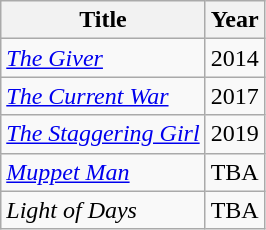<table class="wikitable sortable">
<tr>
<th>Title</th>
<th>Year</th>
</tr>
<tr>
<td><em><a href='#'>The Giver</a></em></td>
<td>2014</td>
</tr>
<tr>
<td><em><a href='#'>The Current War</a></em></td>
<td>2017</td>
</tr>
<tr>
<td><em><a href='#'>The Staggering Girl</a></em></td>
<td>2019</td>
</tr>
<tr>
<td><em><a href='#'>Muppet Man</a></em></td>
<td>TBA</td>
</tr>
<tr>
<td><em>Light of Days</em></td>
<td>TBA</td>
</tr>
</table>
